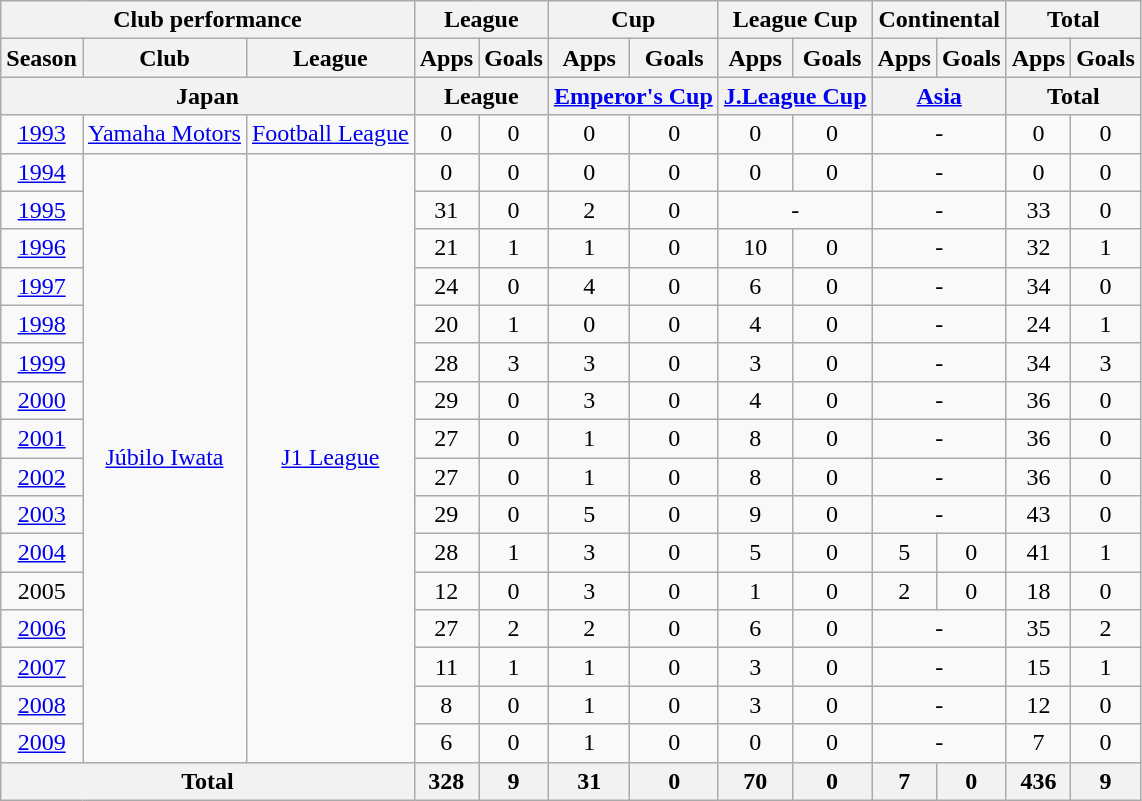<table class="wikitable" style="text-align:center;">
<tr>
<th colspan=3>Club performance</th>
<th colspan=2>League</th>
<th colspan=2>Cup</th>
<th colspan=2>League Cup</th>
<th colspan=2>Continental</th>
<th colspan=2>Total</th>
</tr>
<tr>
<th>Season</th>
<th>Club</th>
<th>League</th>
<th>Apps</th>
<th>Goals</th>
<th>Apps</th>
<th>Goals</th>
<th>Apps</th>
<th>Goals</th>
<th>Apps</th>
<th>Goals</th>
<th>Apps</th>
<th>Goals</th>
</tr>
<tr>
<th colspan=3>Japan</th>
<th colspan=2>League</th>
<th colspan=2><a href='#'>Emperor's Cup</a></th>
<th colspan=2><a href='#'>J.League Cup</a></th>
<th colspan=2><a href='#'>Asia</a></th>
<th colspan=2>Total</th>
</tr>
<tr>
<td><a href='#'>1993</a></td>
<td><a href='#'>Yamaha Motors</a></td>
<td><a href='#'>Football League</a></td>
<td>0</td>
<td>0</td>
<td>0</td>
<td>0</td>
<td>0</td>
<td>0</td>
<td colspan="2">-</td>
<td>0</td>
<td>0</td>
</tr>
<tr>
<td><a href='#'>1994</a></td>
<td rowspan="16"><a href='#'>Júbilo Iwata</a></td>
<td rowspan="16"><a href='#'>J1 League</a></td>
<td>0</td>
<td>0</td>
<td>0</td>
<td>0</td>
<td>0</td>
<td>0</td>
<td colspan="2">-</td>
<td>0</td>
<td>0</td>
</tr>
<tr>
<td><a href='#'>1995</a></td>
<td>31</td>
<td>0</td>
<td>2</td>
<td>0</td>
<td colspan="2">-</td>
<td colspan="2">-</td>
<td>33</td>
<td>0</td>
</tr>
<tr>
<td><a href='#'>1996</a></td>
<td>21</td>
<td>1</td>
<td>1</td>
<td>0</td>
<td>10</td>
<td>0</td>
<td colspan="2">-</td>
<td>32</td>
<td>1</td>
</tr>
<tr>
<td><a href='#'>1997</a></td>
<td>24</td>
<td>0</td>
<td>4</td>
<td>0</td>
<td>6</td>
<td>0</td>
<td colspan="2">-</td>
<td>34</td>
<td>0</td>
</tr>
<tr>
<td><a href='#'>1998</a></td>
<td>20</td>
<td>1</td>
<td>0</td>
<td>0</td>
<td>4</td>
<td>0</td>
<td colspan="2">-</td>
<td>24</td>
<td>1</td>
</tr>
<tr>
<td><a href='#'>1999</a></td>
<td>28</td>
<td>3</td>
<td>3</td>
<td>0</td>
<td>3</td>
<td>0</td>
<td colspan="2">-</td>
<td>34</td>
<td>3</td>
</tr>
<tr>
<td><a href='#'>2000</a></td>
<td>29</td>
<td>0</td>
<td>3</td>
<td>0</td>
<td>4</td>
<td>0</td>
<td colspan="2">-</td>
<td>36</td>
<td>0</td>
</tr>
<tr>
<td><a href='#'>2001</a></td>
<td>27</td>
<td>0</td>
<td>1</td>
<td>0</td>
<td>8</td>
<td>0</td>
<td colspan="2">-</td>
<td>36</td>
<td>0</td>
</tr>
<tr>
<td><a href='#'>2002</a></td>
<td>27</td>
<td>0</td>
<td>1</td>
<td>0</td>
<td>8</td>
<td>0</td>
<td colspan="2">-</td>
<td>36</td>
<td>0</td>
</tr>
<tr>
<td><a href='#'>2003</a></td>
<td>29</td>
<td>0</td>
<td>5</td>
<td>0</td>
<td>9</td>
<td>0</td>
<td colspan="2">-</td>
<td>43</td>
<td>0</td>
</tr>
<tr>
<td><a href='#'>2004</a></td>
<td>28</td>
<td>1</td>
<td>3</td>
<td>0</td>
<td>5</td>
<td>0</td>
<td>5</td>
<td>0</td>
<td>41</td>
<td>1</td>
</tr>
<tr>
<td>2005</td>
<td>12</td>
<td>0</td>
<td>3</td>
<td>0</td>
<td>1</td>
<td>0</td>
<td>2</td>
<td>0</td>
<td>18</td>
<td>0</td>
</tr>
<tr>
<td><a href='#'>2006</a></td>
<td>27</td>
<td>2</td>
<td>2</td>
<td>0</td>
<td>6</td>
<td>0</td>
<td colspan="2">-</td>
<td>35</td>
<td>2</td>
</tr>
<tr>
<td><a href='#'>2007</a></td>
<td>11</td>
<td>1</td>
<td>1</td>
<td>0</td>
<td>3</td>
<td>0</td>
<td colspan="2">-</td>
<td>15</td>
<td>1</td>
</tr>
<tr>
<td><a href='#'>2008</a></td>
<td>8</td>
<td>0</td>
<td>1</td>
<td>0</td>
<td>3</td>
<td>0</td>
<td colspan="2">-</td>
<td>12</td>
<td>0</td>
</tr>
<tr>
<td><a href='#'>2009</a></td>
<td>6</td>
<td>0</td>
<td>1</td>
<td>0</td>
<td>0</td>
<td>0</td>
<td colspan="2">-</td>
<td>7</td>
<td>0</td>
</tr>
<tr>
<th colspan=3>Total</th>
<th>328</th>
<th>9</th>
<th>31</th>
<th>0</th>
<th>70</th>
<th>0</th>
<th>7</th>
<th>0</th>
<th>436</th>
<th>9</th>
</tr>
</table>
